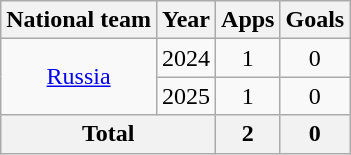<table class=wikitable style=text-align:center>
<tr>
<th>National team</th>
<th>Year</th>
<th>Apps</th>
<th>Goals</th>
</tr>
<tr>
<td rowspan="2"><a href='#'>Russia</a></td>
<td>2024</td>
<td>1</td>
<td>0</td>
</tr>
<tr>
<td>2025</td>
<td>1</td>
<td>0</td>
</tr>
<tr>
<th colspan="2">Total</th>
<th>2</th>
<th>0</th>
</tr>
</table>
